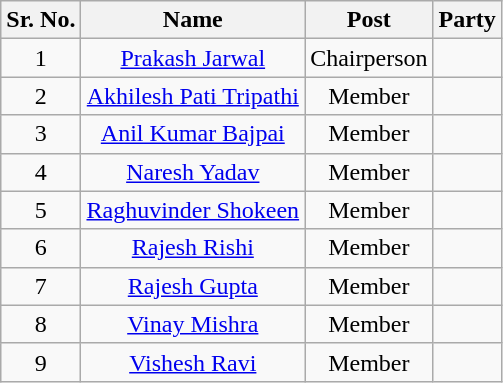<table class="wikitable sortable">
<tr>
<th>Sr. No.</th>
<th>Name</th>
<th>Post</th>
<th colspan="2">Party</th>
</tr>
<tr align="center">
<td>1</td>
<td><a href='#'>Prakash Jarwal</a></td>
<td>Chairperson</td>
<td></td>
</tr>
<tr align="center">
<td>2</td>
<td><a href='#'>Akhilesh Pati Tripathi</a></td>
<td>Member</td>
<td></td>
</tr>
<tr align="center">
<td>3</td>
<td><a href='#'>Anil Kumar Bajpai</a></td>
<td>Member</td>
<td></td>
</tr>
<tr align="center">
<td>4</td>
<td><a href='#'>Naresh Yadav</a></td>
<td>Member</td>
<td></td>
</tr>
<tr align="center">
<td>5</td>
<td><a href='#'>Raghuvinder Shokeen</a></td>
<td>Member</td>
<td></td>
</tr>
<tr align="center">
<td>6</td>
<td><a href='#'>Rajesh Rishi</a></td>
<td>Member</td>
<td></td>
</tr>
<tr align="center">
<td>7</td>
<td><a href='#'>Rajesh Gupta</a></td>
<td>Member</td>
<td></td>
</tr>
<tr align="center">
<td>8</td>
<td><a href='#'>Vinay Mishra</a></td>
<td>Member</td>
<td></td>
</tr>
<tr align="center">
<td>9</td>
<td><a href='#'>Vishesh Ravi</a></td>
<td>Member</td>
<td></td>
</tr>
</table>
